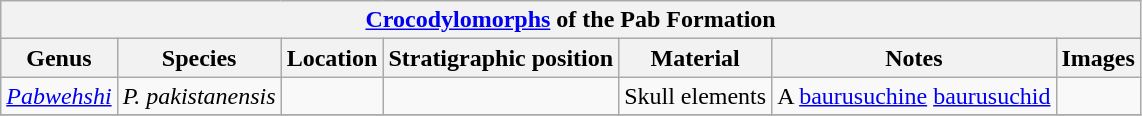<table class="wikitable" align="center">
<tr>
<th colspan="7" align="center"><a href='#'>Crocodylomorphs</a> of the Pab Formation</th>
</tr>
<tr>
<th>Genus</th>
<th>Species</th>
<th>Location</th>
<th>Stratigraphic position</th>
<th>Material</th>
<th>Notes</th>
<th>Images</th>
</tr>
<tr>
<td><em><a href='#'>Pabwehshi</a></em></td>
<td><em>P. pakistanensis </em></td>
<td></td>
<td></td>
<td>Skull elements</td>
<td>A <a href='#'>baurusuchine</a> <a href='#'>baurusuchid</a></td>
<td></td>
</tr>
<tr>
</tr>
</table>
